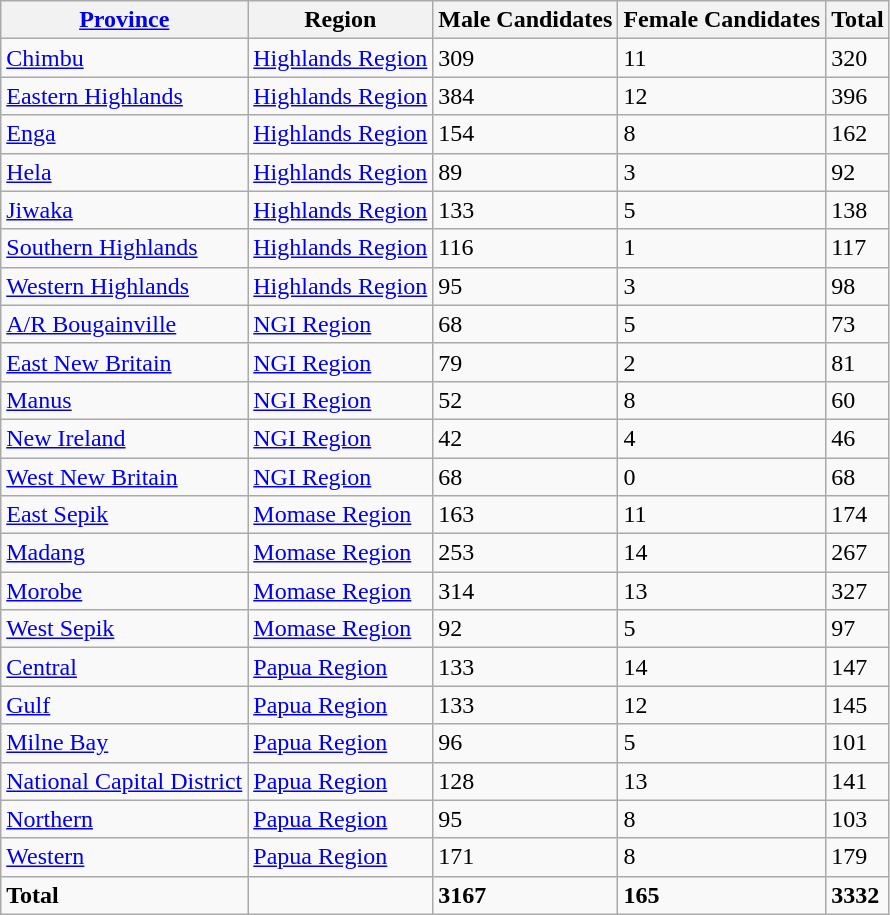<table class="wikitable sortable mw-collapsible">
<tr>
<th><a href='#'>Province</a></th>
<th>Region</th>
<th>Male Candidates</th>
<th>Female Candidates</th>
<th>Total</th>
</tr>
<tr>
<td> <a href='#'>Chimbu</a></td>
<td><a href='#'>Highlands Region</a></td>
<td>309</td>
<td>11</td>
<td>320</td>
</tr>
<tr>
<td> <a href='#'>Eastern Highlands</a></td>
<td><a href='#'>Highlands Region</a></td>
<td>384</td>
<td>12</td>
<td>396</td>
</tr>
<tr>
<td> <a href='#'>Enga</a></td>
<td><a href='#'>Highlands Region</a></td>
<td>154</td>
<td>8</td>
<td>162</td>
</tr>
<tr>
<td> <a href='#'>Hela</a></td>
<td><a href='#'>Highlands Region</a></td>
<td>89</td>
<td>3</td>
<td>92</td>
</tr>
<tr>
<td> <a href='#'>Jiwaka</a></td>
<td><a href='#'>Highlands Region</a></td>
<td>133</td>
<td>5</td>
<td>138</td>
</tr>
<tr>
<td> <a href='#'>Southern Highlands</a></td>
<td><a href='#'>Highlands Region</a></td>
<td>116</td>
<td>1</td>
<td>117</td>
</tr>
<tr>
<td> <a href='#'>Western Highlands</a></td>
<td><a href='#'>Highlands Region</a></td>
<td>95</td>
<td>3</td>
<td>98</td>
</tr>
<tr>
<td> <a href='#'>A/R Bougainville</a></td>
<td><a href='#'>NGI Region</a></td>
<td>68</td>
<td>5</td>
<td>73</td>
</tr>
<tr>
<td> <a href='#'>East New Britain</a></td>
<td><a href='#'>NGI Region</a></td>
<td>79</td>
<td>2</td>
<td>81</td>
</tr>
<tr>
<td> <a href='#'>Manus</a></td>
<td><a href='#'>NGI Region</a></td>
<td>52</td>
<td>8</td>
<td>60</td>
</tr>
<tr>
<td> <a href='#'>New Ireland</a></td>
<td><a href='#'>NGI Region</a></td>
<td>42</td>
<td>4</td>
<td>46</td>
</tr>
<tr>
<td> <a href='#'>West New Britain</a></td>
<td><a href='#'>NGI Region</a></td>
<td>68</td>
<td>0</td>
<td>68</td>
</tr>
<tr>
<td> <a href='#'>East Sepik</a></td>
<td><a href='#'>Momase Region</a></td>
<td>163</td>
<td>11</td>
<td>174</td>
</tr>
<tr>
<td> <a href='#'>Madang</a></td>
<td><a href='#'>Momase Region</a></td>
<td>253</td>
<td>14</td>
<td>267</td>
</tr>
<tr>
<td> <a href='#'>Morobe</a></td>
<td><a href='#'>Momase Region</a></td>
<td>314</td>
<td>13</td>
<td>327</td>
</tr>
<tr>
<td> <a href='#'>West Sepik</a></td>
<td><a href='#'>Momase Region</a></td>
<td>92</td>
<td>5</td>
<td>97</td>
</tr>
<tr>
<td> <a href='#'>Central</a></td>
<td><a href='#'>Papua Region</a></td>
<td>133</td>
<td>14</td>
<td>147</td>
</tr>
<tr>
<td> <a href='#'>Gulf</a></td>
<td><a href='#'>Papua Region</a></td>
<td>133</td>
<td>12</td>
<td>145</td>
</tr>
<tr>
<td> <a href='#'>Milne Bay</a></td>
<td><a href='#'>Papua Region</a></td>
<td>96</td>
<td>5</td>
<td>101</td>
</tr>
<tr>
<td> <a href='#'>National Capital District</a></td>
<td><a href='#'>Papua Region</a></td>
<td>128</td>
<td>13</td>
<td>141</td>
</tr>
<tr>
<td> <a href='#'>Northern</a></td>
<td><a href='#'>Papua Region</a></td>
<td>95</td>
<td>8</td>
<td>103</td>
</tr>
<tr>
<td> <a href='#'>Western</a></td>
<td><a href='#'>Papua Region</a></td>
<td>171</td>
<td>8</td>
<td>179</td>
</tr>
<tr>
<td><strong>Total</strong></td>
<td></td>
<td><strong>3167</strong></td>
<td><strong>165</strong></td>
<td><strong>3332</strong></td>
</tr>
</table>
